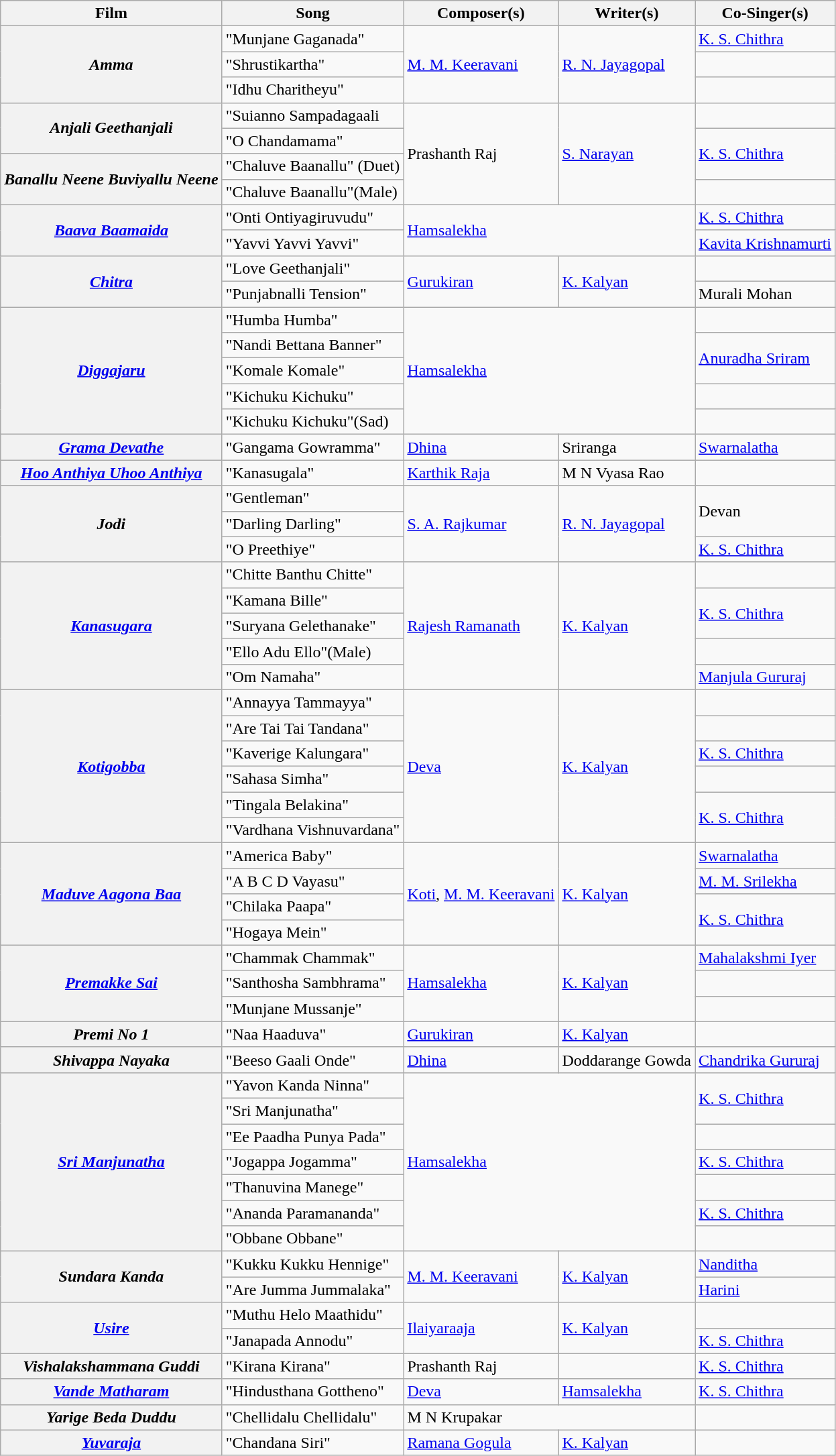<table class="wikitable">
<tr>
<th>Film</th>
<th>Song</th>
<th>Composer(s)</th>
<th>Writer(s)</th>
<th>Co-Singer(s)</th>
</tr>
<tr>
<th rowspan="3"><em>Amma</em></th>
<td>"Munjane Gaganada"</td>
<td rowspan="3"><a href='#'>M. M. Keeravani</a></td>
<td rowspan="3"><a href='#'>R. N. Jayagopal</a></td>
<td><a href='#'>K. S. Chithra</a></td>
</tr>
<tr>
<td>"Shrustikartha"</td>
<td></td>
</tr>
<tr>
<td>"Idhu Charitheyu"</td>
<td></td>
</tr>
<tr>
<th rowspan="2"><em>Anjali Geethanjali</em></th>
<td>"Suianno Sampadagaali</td>
<td rowspan="4">Prashanth Raj</td>
<td rowspan="4"><a href='#'>S. Narayan</a></td>
<td></td>
</tr>
<tr>
<td>"O Chandamama"</td>
<td rowspan="2"><a href='#'>K. S. Chithra</a></td>
</tr>
<tr>
<th rowspan="2"><em>Banallu Neene Buviyallu Neene</em></th>
<td>"Chaluve Baanallu" (Duet)</td>
</tr>
<tr>
<td>"Chaluve Baanallu"(Male)</td>
<td></td>
</tr>
<tr>
<th rowspan="2"><em><a href='#'>Baava Baamaida</a></em></th>
<td>"Onti Ontiyagiruvudu"</td>
<td colspan="2" rowspan="2"><a href='#'>Hamsalekha</a></td>
<td><a href='#'>K. S. Chithra</a></td>
</tr>
<tr>
<td>"Yavvi Yavvi Yavvi"</td>
<td><a href='#'>Kavita Krishnamurti</a></td>
</tr>
<tr>
<th rowspan="2"><em><a href='#'>Chitra</a></em></th>
<td>"Love Geethanjali"</td>
<td rowspan="2"><a href='#'>Gurukiran</a></td>
<td rowspan="2"><a href='#'>K. Kalyan</a></td>
<td></td>
</tr>
<tr>
<td>"Punjabnalli Tension"</td>
<td>Murali Mohan</td>
</tr>
<tr>
<th rowspan="5"><em><a href='#'>Diggajaru</a></em></th>
<td>"Humba Humba"</td>
<td colspan="2" rowspan="5"><a href='#'>Hamsalekha</a></td>
<td></td>
</tr>
<tr>
<td>"Nandi Bettana Banner"</td>
<td rowspan="2"><a href='#'>Anuradha Sriram</a></td>
</tr>
<tr>
<td>"Komale Komale"</td>
</tr>
<tr>
<td>"Kichuku Kichuku"</td>
<td></td>
</tr>
<tr>
<td>"Kichuku Kichuku"(Sad)</td>
<td></td>
</tr>
<tr>
<th><em><a href='#'>Grama Devathe</a></em></th>
<td>"Gangama Gowramma"</td>
<td><a href='#'>Dhina</a></td>
<td>Sriranga</td>
<td><a href='#'>Swarnalatha</a></td>
</tr>
<tr>
<th><em><a href='#'>Hoo Anthiya Uhoo Anthiya</a></em></th>
<td>"Kanasugala"</td>
<td><a href='#'>Karthik Raja</a></td>
<td>M N Vyasa Rao</td>
<td></td>
</tr>
<tr>
<th rowspan="3"><em>Jodi</em></th>
<td>"Gentleman"</td>
<td rowspan="3"><a href='#'>S. A. Rajkumar</a></td>
<td rowspan="3"><a href='#'>R. N. Jayagopal</a></td>
<td rowspan="2">Devan</td>
</tr>
<tr>
<td>"Darling Darling"</td>
</tr>
<tr>
<td>"O Preethiye"</td>
<td><a href='#'>K. S. Chithra</a></td>
</tr>
<tr>
<th rowspan="5"><em><a href='#'>Kanasugara</a></em></th>
<td>"Chitte Banthu Chitte"</td>
<td rowspan="5"><a href='#'>Rajesh Ramanath</a></td>
<td rowspan="5"><a href='#'>K. Kalyan</a></td>
<td></td>
</tr>
<tr>
<td>"Kamana Bille"</td>
<td rowspan="2"><a href='#'>K. S. Chithra</a></td>
</tr>
<tr>
<td>"Suryana Gelethanake"</td>
</tr>
<tr>
<td>"Ello Adu Ello"(Male)</td>
<td></td>
</tr>
<tr>
<td>"Om Namaha"</td>
<td><a href='#'>Manjula Gururaj</a></td>
</tr>
<tr>
<th rowspan="6"><em><a href='#'>Kotigobba</a></em></th>
<td>"Annayya Tammayya"</td>
<td rowspan="6"><a href='#'>Deva</a></td>
<td rowspan="6"><a href='#'>K. Kalyan</a></td>
<td></td>
</tr>
<tr>
<td>"Are Tai Tai Tandana"</td>
<td></td>
</tr>
<tr>
<td>"Kaverige Kalungara"</td>
<td><a href='#'>K. S. Chithra</a></td>
</tr>
<tr>
<td>"Sahasa Simha"</td>
<td></td>
</tr>
<tr>
<td>"Tingala Belakina"</td>
<td rowspan="2"><a href='#'>K. S. Chithra</a></td>
</tr>
<tr>
<td>"Vardhana Vishnuvardana"</td>
</tr>
<tr>
<th rowspan="4"><em><a href='#'>Maduve Aagona Baa</a></em></th>
<td>"America Baby"</td>
<td rowspan="4"><a href='#'>Koti</a>, <a href='#'>M. M. Keeravani</a></td>
<td rowspan="4"><a href='#'>K. Kalyan</a></td>
<td><a href='#'>Swarnalatha</a></td>
</tr>
<tr>
<td>"A B C D Vayasu"</td>
<td><a href='#'>M. M. Srilekha</a></td>
</tr>
<tr>
<td>"Chilaka Paapa"</td>
<td rowspan="2"><a href='#'>K. S. Chithra</a></td>
</tr>
<tr>
<td>"Hogaya Mein"</td>
</tr>
<tr>
<th rowspan="3"><em><a href='#'>Premakke Sai</a></em></th>
<td>"Chammak Chammak"</td>
<td rowspan="3"><a href='#'>Hamsalekha</a></td>
<td rowspan="3"><a href='#'>K. Kalyan</a></td>
<td><a href='#'>Mahalakshmi Iyer</a></td>
</tr>
<tr>
<td>"Santhosha Sambhrama"</td>
<td></td>
</tr>
<tr>
<td>"Munjane Mussanje"</td>
<td></td>
</tr>
<tr>
<th><em>Premi No 1</em></th>
<td>"Naa Haaduva"</td>
<td><a href='#'>Gurukiran</a></td>
<td><a href='#'>K. Kalyan</a></td>
<td></td>
</tr>
<tr>
<th><em>Shivappa Nayaka</em></th>
<td>"Beeso Gaali Onde"</td>
<td><a href='#'>Dhina</a></td>
<td>Doddarange Gowda</td>
<td><a href='#'>Chandrika Gururaj</a></td>
</tr>
<tr>
<th rowspan="7"><a href='#'><em>Sri Manjunatha</em></a></th>
<td>"Yavon Kanda Ninna"</td>
<td colspan="2" rowspan="7"><a href='#'>Hamsalekha</a></td>
<td rowspan="2"><a href='#'>K. S. Chithra</a></td>
</tr>
<tr>
<td>"Sri Manjunatha"</td>
</tr>
<tr>
<td>"Ee Paadha Punya Pada"</td>
<td></td>
</tr>
<tr>
<td>"Jogappa Jogamma"</td>
<td><a href='#'>K. S. Chithra</a></td>
</tr>
<tr>
<td>"Thanuvina Manege"</td>
<td></td>
</tr>
<tr>
<td>"Ananda Paramananda"</td>
<td><a href='#'>K. S. Chithra</a></td>
</tr>
<tr>
<td>"Obbane Obbane"</td>
<td></td>
</tr>
<tr>
<th rowspan="2"><em>Sundara Kanda</em></th>
<td>"Kukku Kukku Hennige"</td>
<td rowspan="2"><a href='#'>M. M. Keeravani</a></td>
<td rowspan="2"><a href='#'>K. Kalyan</a></td>
<td><a href='#'>Nanditha</a></td>
</tr>
<tr>
<td>"Are Jumma Jummalaka"</td>
<td><a href='#'>Harini</a></td>
</tr>
<tr>
<th rowspan="2"><em><a href='#'>Usire</a></em></th>
<td>"Muthu Helo Maathidu"</td>
<td rowspan="2"><a href='#'>Ilaiyaraaja</a></td>
<td rowspan="2"><a href='#'>K. Kalyan</a></td>
<td></td>
</tr>
<tr>
<td>"Janapada Annodu"</td>
<td><a href='#'>K. S. Chithra</a></td>
</tr>
<tr>
<th><em>Vishalakshammana Guddi</em></th>
<td>"Kirana Kirana"</td>
<td>Prashanth Raj</td>
<td></td>
<td><a href='#'>K. S. Chithra</a></td>
</tr>
<tr>
<th><a href='#'><em>Vande Matharam</em></a></th>
<td>"Hindusthana Gottheno"</td>
<td><a href='#'>Deva</a></td>
<td><a href='#'>Hamsalekha</a></td>
<td><a href='#'>K. S. Chithra</a></td>
</tr>
<tr>
<th><em>Yarige Beda Duddu</em></th>
<td>"Chellidalu Chellidalu"</td>
<td colspan="2">M N Krupakar</td>
<td></td>
</tr>
<tr>
<th><em><a href='#'>Yuvaraja</a></em></th>
<td>"Chandana Siri"</td>
<td><a href='#'>Ramana Gogula</a></td>
<td><a href='#'>K. Kalyan</a></td>
<td></td>
</tr>
</table>
